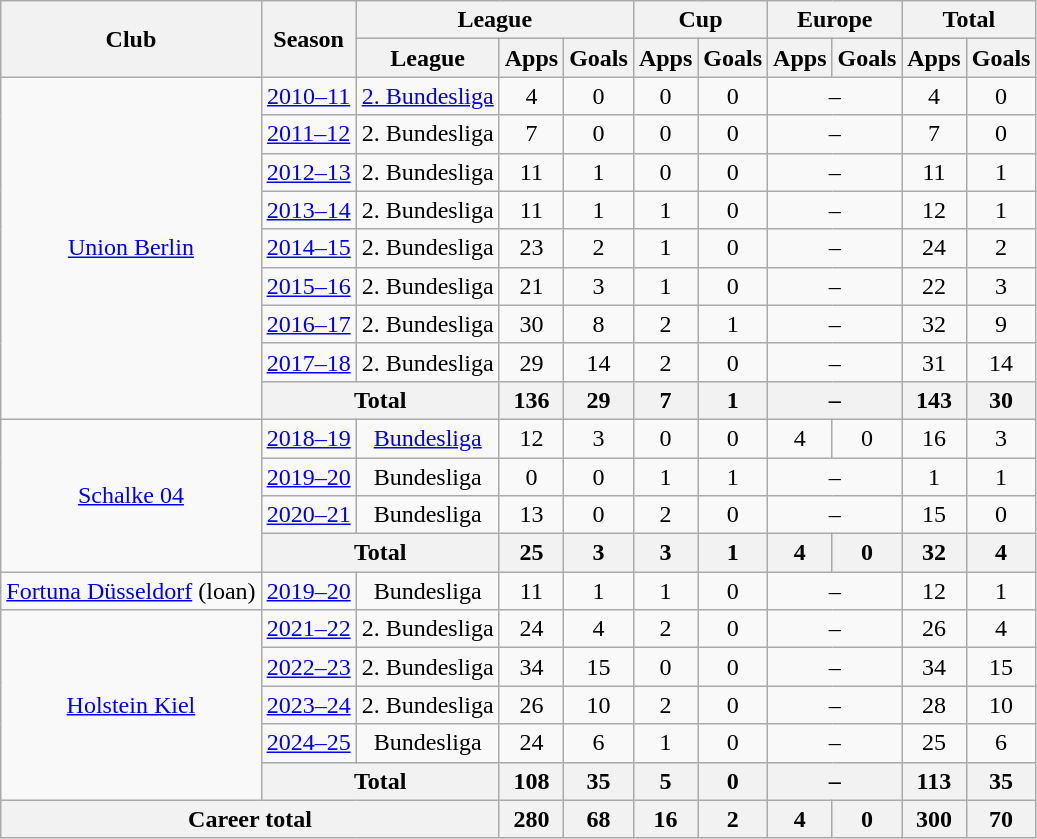<table class="wikitable" style="text-align:center">
<tr>
<th rowspan="2">Club</th>
<th rowspan="2">Season</th>
<th colspan="3">League</th>
<th colspan="2">Cup</th>
<th colspan="2">Europe</th>
<th colspan="2">Total</th>
</tr>
<tr>
<th>League</th>
<th>Apps</th>
<th>Goals</th>
<th>Apps</th>
<th>Goals</th>
<th>Apps</th>
<th>Goals</th>
<th>Apps</th>
<th>Goals</th>
</tr>
<tr>
<td rowspan="9"><a href='#'>Union Berlin</a></td>
<td><a href='#'>2010–11</a></td>
<td><a href='#'>2. Bundesliga</a></td>
<td>4</td>
<td>0</td>
<td>0</td>
<td>0</td>
<td colspan="2">–</td>
<td>4</td>
<td>0</td>
</tr>
<tr>
<td><a href='#'>2011–12</a></td>
<td>2. Bundesliga</td>
<td>7</td>
<td>0</td>
<td>0</td>
<td>0</td>
<td colspan="2">–</td>
<td>7</td>
<td>0</td>
</tr>
<tr>
<td><a href='#'>2012–13</a></td>
<td>2. Bundesliga</td>
<td>11</td>
<td>1</td>
<td>0</td>
<td>0</td>
<td colspan="2">–</td>
<td>11</td>
<td>1</td>
</tr>
<tr>
<td><a href='#'>2013–14</a></td>
<td>2. Bundesliga</td>
<td>11</td>
<td>1</td>
<td>1</td>
<td>0</td>
<td colspan="2">–</td>
<td>12</td>
<td>1</td>
</tr>
<tr>
<td><a href='#'>2014–15</a></td>
<td>2. Bundesliga</td>
<td>23</td>
<td>2</td>
<td>1</td>
<td>0</td>
<td colspan="2">–</td>
<td>24</td>
<td>2</td>
</tr>
<tr>
<td><a href='#'>2015–16</a></td>
<td>2. Bundesliga</td>
<td>21</td>
<td>3</td>
<td>1</td>
<td>0</td>
<td colspan="2">–</td>
<td>22</td>
<td>3</td>
</tr>
<tr>
<td><a href='#'>2016–17</a></td>
<td>2. Bundesliga</td>
<td>30</td>
<td>8</td>
<td>2</td>
<td>1</td>
<td colspan="2">–</td>
<td>32</td>
<td>9</td>
</tr>
<tr>
<td><a href='#'>2017–18</a></td>
<td>2. Bundesliga</td>
<td>29</td>
<td>14</td>
<td>2</td>
<td>0</td>
<td colspan="2">–</td>
<td>31</td>
<td>14</td>
</tr>
<tr>
<th colspan="2">Total</th>
<th>136</th>
<th>29</th>
<th>7</th>
<th>1</th>
<th colspan="2">–</th>
<th>143</th>
<th>30</th>
</tr>
<tr>
<td rowspan="4"><a href='#'>Schalke 04</a></td>
<td><a href='#'>2018–19</a></td>
<td><a href='#'>Bundesliga</a></td>
<td>12</td>
<td>3</td>
<td>0</td>
<td>0</td>
<td>4</td>
<td>0</td>
<td>16</td>
<td>3</td>
</tr>
<tr>
<td><a href='#'>2019–20</a></td>
<td>Bundesliga</td>
<td>0</td>
<td>0</td>
<td>1</td>
<td>1</td>
<td colspan="2">–</td>
<td>1</td>
<td>1</td>
</tr>
<tr>
<td><a href='#'>2020–21</a></td>
<td>Bundesliga</td>
<td>13</td>
<td>0</td>
<td>2</td>
<td>0</td>
<td colspan="2">–</td>
<td>15</td>
<td>0</td>
</tr>
<tr>
<th colspan="2">Total</th>
<th>25</th>
<th>3</th>
<th>3</th>
<th>1</th>
<th>4</th>
<th>0</th>
<th>32</th>
<th>4</th>
</tr>
<tr>
<td><a href='#'>Fortuna Düsseldorf</a> (loan)</td>
<td><a href='#'>2019–20</a></td>
<td>Bundesliga</td>
<td>11</td>
<td>1</td>
<td>1</td>
<td>0</td>
<td colspan="2">–</td>
<td>12</td>
<td>1</td>
</tr>
<tr>
<td rowspan="5"><a href='#'>Holstein Kiel</a></td>
<td><a href='#'>2021–22</a></td>
<td>2. Bundesliga</td>
<td>24</td>
<td>4</td>
<td>2</td>
<td>0</td>
<td colspan="2">–</td>
<td>26</td>
<td>4</td>
</tr>
<tr>
<td><a href='#'>2022–23</a></td>
<td>2. Bundesliga</td>
<td>34</td>
<td>15</td>
<td>0</td>
<td>0</td>
<td colspan="2">–</td>
<td>34</td>
<td>15</td>
</tr>
<tr>
<td><a href='#'>2023–24</a></td>
<td>2. Bundesliga</td>
<td>26</td>
<td>10</td>
<td>2</td>
<td>0</td>
<td colspan="2">–</td>
<td>28</td>
<td>10</td>
</tr>
<tr>
<td><a href='#'>2024–25</a></td>
<td>Bundesliga</td>
<td>24</td>
<td>6</td>
<td>1</td>
<td>0</td>
<td colspan="2">–</td>
<td>25</td>
<td>6</td>
</tr>
<tr>
<th colspan="2">Total</th>
<th>108</th>
<th>35</th>
<th>5</th>
<th>0</th>
<th colspan="2">–</th>
<th>113</th>
<th>35</th>
</tr>
<tr>
<th colspan="3">Career total</th>
<th>280</th>
<th>68</th>
<th>16</th>
<th>2</th>
<th>4</th>
<th>0</th>
<th>300</th>
<th>70</th>
</tr>
</table>
